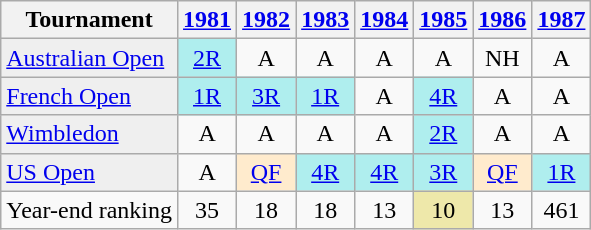<table class="wikitable">
<tr>
<th>Tournament</th>
<th><a href='#'>1981</a></th>
<th><a href='#'>1982</a></th>
<th><a href='#'>1983</a></th>
<th><a href='#'>1984</a></th>
<th><a href='#'>1985</a></th>
<th><a href='#'>1986</a></th>
<th><a href='#'>1987</a></th>
</tr>
<tr>
<td style="background:#EFEFEF;"><a href='#'>Australian Open</a></td>
<td align="center" style="background:#afeeee;"><a href='#'>2R</a></td>
<td align="center">A</td>
<td align="center">A</td>
<td align="center">A</td>
<td align="center">A</td>
<td align="center">NH</td>
<td align="center">A</td>
</tr>
<tr>
<td style="background:#EFEFEF;"><a href='#'>French Open</a></td>
<td align="center" style="background:#afeeee;"><a href='#'>1R</a></td>
<td align="center" style="background:#afeeee;"><a href='#'>3R</a></td>
<td align="center" style="background:#afeeee;"><a href='#'>1R</a></td>
<td align="center">A</td>
<td align="center" style="background:#afeeee;"><a href='#'>4R</a></td>
<td align="center">A</td>
<td align="center">A</td>
</tr>
<tr>
<td style="background:#EFEFEF;"><a href='#'>Wimbledon</a></td>
<td align="center">A</td>
<td align="center">A</td>
<td align="center">A</td>
<td align="center">A</td>
<td align="center" style="background:#afeeee;"><a href='#'>2R</a></td>
<td align="center">A</td>
<td align="center">A</td>
</tr>
<tr>
<td style="background:#EFEFEF;"><a href='#'>US Open</a></td>
<td align="center">A</td>
<td align="center" style="background:#ffebcd;"><a href='#'>QF</a></td>
<td align="center" style="background:#afeeee;"><a href='#'>4R</a></td>
<td align="center" style="background:#afeeee;"><a href='#'>4R</a></td>
<td align="center" style="background:#afeeee;"><a href='#'>3R</a></td>
<td align="center" style="background:#ffebcd;"><a href='#'>QF</a></td>
<td align="center" style="background:#afeeee;"><a href='#'>1R</a></td>
</tr>
<tr>
<td align=left>Year-end ranking</td>
<td align="center">35</td>
<td align="center">18</td>
<td align="center">18</td>
<td align="center">13</td>
<td align="center" bgcolor=EEE8AA>10</td>
<td align="center">13</td>
<td align="center">461</td>
</tr>
</table>
